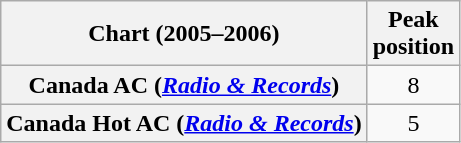<table class="wikitable sortable plainrowheaders" style="text-align:center">
<tr>
<th scope="col">Chart (2005–2006)</th>
<th scope="col">Peak<br>position</th>
</tr>
<tr>
<th scope="row">Canada AC (<em><a href='#'>Radio & Records</a></em>)</th>
<td>8</td>
</tr>
<tr>
<th scope="row">Canada Hot AC (<em><a href='#'>Radio & Records</a></em>)</th>
<td>5</td>
</tr>
</table>
